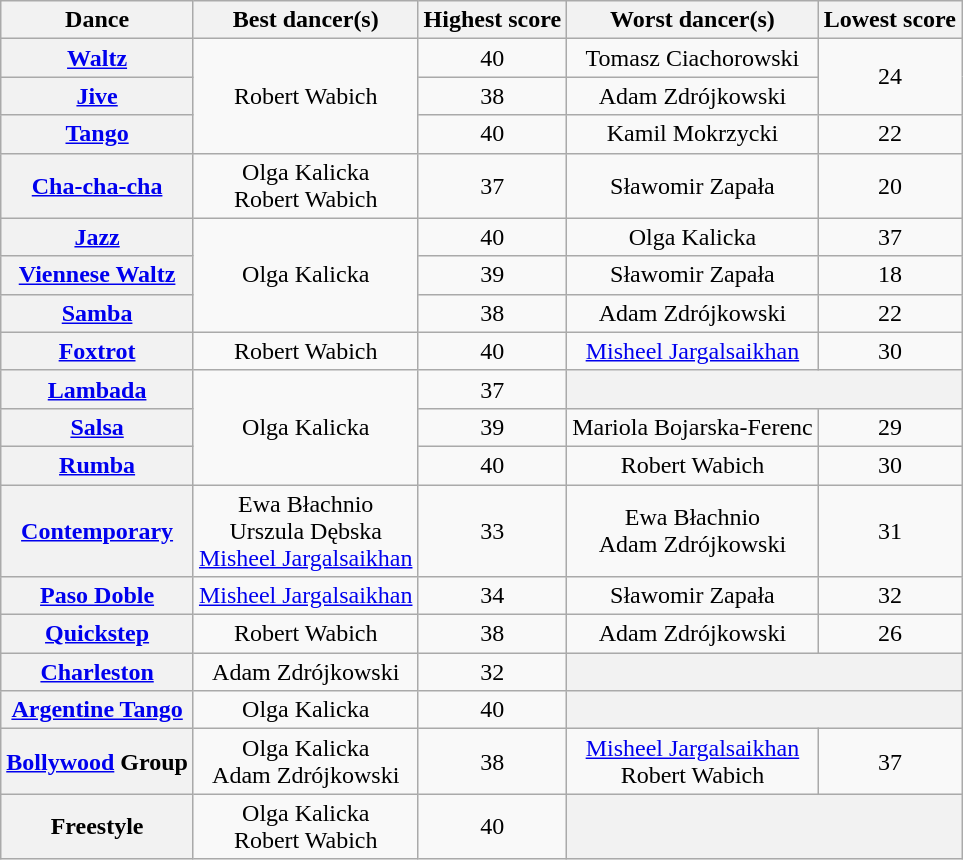<table class="wikitable sortable" style="text-align:center;">
<tr>
<th>Dance</th>
<th>Best dancer(s)</th>
<th>Highest score</th>
<th>Worst dancer(s)</th>
<th>Lowest score</th>
</tr>
<tr>
<th><a href='#'>Waltz</a></th>
<td rowspan="3">Robert Wabich</td>
<td>40</td>
<td>Tomasz Ciachorowski</td>
<td rowspan="2">24</td>
</tr>
<tr>
<th><a href='#'>Jive</a></th>
<td>38</td>
<td>Adam Zdrójkowski</td>
</tr>
<tr>
<th><a href='#'>Tango</a></th>
<td>40</td>
<td>Kamil Mokrzycki</td>
<td>22</td>
</tr>
<tr>
<th><a href='#'>Cha-cha-cha</a></th>
<td>Olga Kalicka<br>Robert Wabich</td>
<td>37</td>
<td>Sławomir Zapała</td>
<td>20</td>
</tr>
<tr>
<th><a href='#'>Jazz</a></th>
<td rowspan="3">Olga Kalicka</td>
<td>40</td>
<td>Olga Kalicka</td>
<td>37</td>
</tr>
<tr>
<th><a href='#'>Viennese Waltz</a></th>
<td>39</td>
<td>Sławomir Zapała</td>
<td>18</td>
</tr>
<tr>
<th><a href='#'>Samba</a></th>
<td>38</td>
<td>Adam Zdrójkowski</td>
<td>22</td>
</tr>
<tr>
<th><a href='#'>Foxtrot</a></th>
<td>Robert Wabich</td>
<td>40</td>
<td><a href='#'>Misheel Jargalsaikhan</a></td>
<td>30</td>
</tr>
<tr>
<th><a href='#'>Lambada</a></th>
<td rowspan="3">Olga Kalicka</td>
<td>37</td>
<th colspan="2"></th>
</tr>
<tr>
<th><a href='#'>Salsa</a></th>
<td>39</td>
<td>Mariola Bojarska-Ferenc</td>
<td>29</td>
</tr>
<tr>
<th><a href='#'>Rumba</a></th>
<td>40</td>
<td>Robert Wabich</td>
<td>30</td>
</tr>
<tr>
<th><a href='#'>Contemporary</a></th>
<td>Ewa Błachnio<br>Urszula Dębska<br><a href='#'>Misheel Jargalsaikhan</a></td>
<td>33</td>
<td>Ewa Błachnio<br>Adam Zdrójkowski</td>
<td>31</td>
</tr>
<tr>
<th><a href='#'>Paso Doble</a></th>
<td><a href='#'>Misheel Jargalsaikhan</a></td>
<td>34</td>
<td>Sławomir Zapała</td>
<td>32</td>
</tr>
<tr>
<th><a href='#'>Quickstep</a></th>
<td>Robert Wabich</td>
<td>38</td>
<td>Adam Zdrójkowski</td>
<td>26</td>
</tr>
<tr>
<th><a href='#'>Charleston</a></th>
<td>Adam Zdrójkowski</td>
<td>32</td>
<th colspan="2"></th>
</tr>
<tr>
<th><a href='#'>Argentine Tango</a></th>
<td>Olga Kalicka</td>
<td>40</td>
<th colspan="2"></th>
</tr>
<tr>
<th><a href='#'>Bollywood</a> Group</th>
<td>Olga Kalicka<br>Adam Zdrójkowski</td>
<td>38</td>
<td><a href='#'>Misheel Jargalsaikhan</a><br>Robert Wabich</td>
<td>37</td>
</tr>
<tr>
<th>Freestyle</th>
<td>Olga Kalicka<br>Robert Wabich</td>
<td>40</td>
<th colspan="2"></th>
</tr>
</table>
